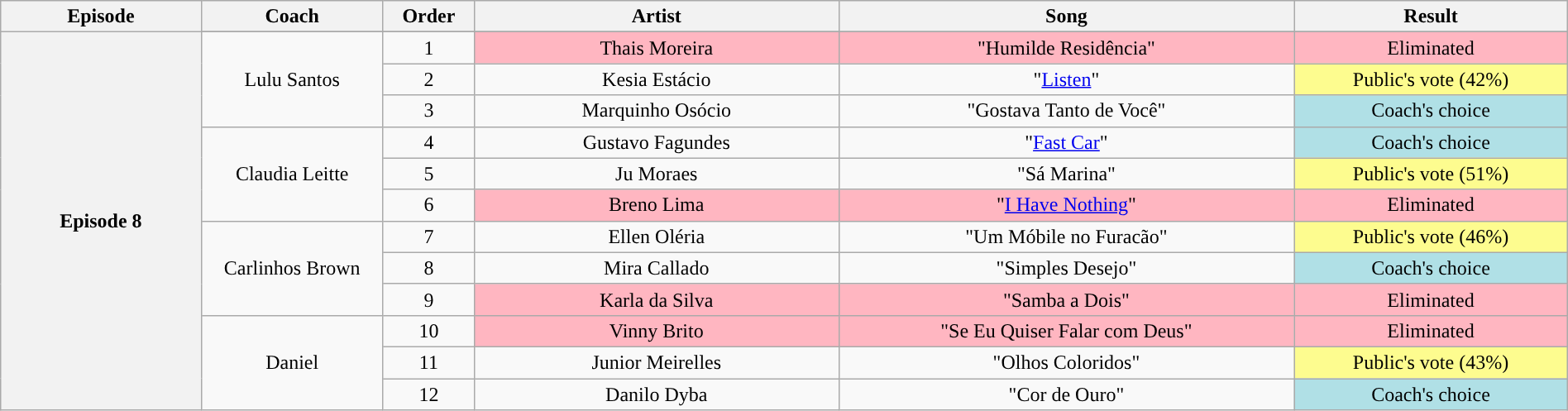<table class="wikitable" style="text-align:center; width:100%;">
<tr>
<th scope="col" width="11%">Episode</th>
<th scope="col" width="10%">Coach</th>
<th scope="col" width="05%">Order</th>
<th scope="col" width="20%">Artist</th>
<th scope="col" width="25%">Song</th>
<th scope="col" width="15%">Result</th>
</tr>
<tr>
<th scope="col" rowspan="13">Episode 8<br></th>
</tr>
<tr>
<td rowspan=3>Lulu Santos</td>
<td>1</td>
<td bgcolor="FFB6C1">Thais Moreira</td>
<td bgcolor="FFB6C1">"Humilde Residência"</td>
<td bgcolor="FFB6C1">Eliminated</td>
</tr>
<tr>
<td>2</td>
<td>Kesia Estácio</td>
<td>"<a href='#'>Listen</a>"</td>
<td bgcolor="FDFC8F">Public's vote (42%)</td>
</tr>
<tr>
<td>3</td>
<td>Marquinho Osócio</td>
<td>"Gostava Tanto de Você"</td>
<td bgcolor="B0E0E6">Coach's choice</td>
</tr>
<tr>
<td rowspan=3>Claudia Leitte</td>
<td>4</td>
<td>Gustavo Fagundes</td>
<td>"<a href='#'>Fast Car</a>"</td>
<td bgcolor="B0E0E6">Coach's choice</td>
</tr>
<tr>
<td>5</td>
<td>Ju Moraes</td>
<td>"Sá Marina"</td>
<td bgcolor="FDFC8F">Public's vote (51%)</td>
</tr>
<tr>
<td>6</td>
<td bgcolor="FFB6C1">Breno Lima</td>
<td bgcolor="FFB6C1">"<a href='#'>I Have Nothing</a>"</td>
<td bgcolor="FFB6C1">Eliminated</td>
</tr>
<tr>
<td rowspan=3>Carlinhos Brown</td>
<td>7</td>
<td>Ellen Oléria</td>
<td>"Um Móbile no Furacão"</td>
<td bgcolor="FDFC8F">Public's vote (46%)</td>
</tr>
<tr>
<td>8</td>
<td>Mira Callado</td>
<td>"Simples Desejo"</td>
<td bgcolor="B0E0E6">Coach's choice</td>
</tr>
<tr>
<td>9</td>
<td bgcolor="FFB6C1">Karla da Silva</td>
<td bgcolor="FFB6C1">"Samba a Dois"</td>
<td bgcolor="FFB6C1">Eliminated</td>
</tr>
<tr>
<td rowspan=3>Daniel</td>
<td>10</td>
<td bgcolor="FFB6C1">Vinny Brito</td>
<td bgcolor="FFB6C1">"Se Eu Quiser Falar com Deus"</td>
<td bgcolor="FFB6C1">Eliminated</td>
</tr>
<tr>
<td>11</td>
<td>Junior Meirelles</td>
<td>"Olhos Coloridos"</td>
<td bgcolor="FDFC8F">Public's vote (43%)</td>
</tr>
<tr>
<td>12</td>
<td>Danilo Dyba</td>
<td>"Cor de Ouro"</td>
<td bgcolor="B0E0E6">Coach's choice</td>
</tr>
</table>
